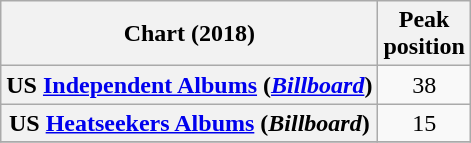<table class="wikitable sortable plainrowheaders" style="text-align:center;">
<tr>
<th scope="col">Chart (2018)</th>
<th scope="col">Peak<br>position</th>
</tr>
<tr>
<th scope="row">US <a href='#'>Independent Albums</a> (<a href='#'><em>Billboard</em></a>)</th>
<td>38</td>
</tr>
<tr>
<th scope="row">US <a href='#'>Heatseekers Albums</a> (<em>Billboard</em>)</th>
<td>15</td>
</tr>
<tr>
</tr>
</table>
